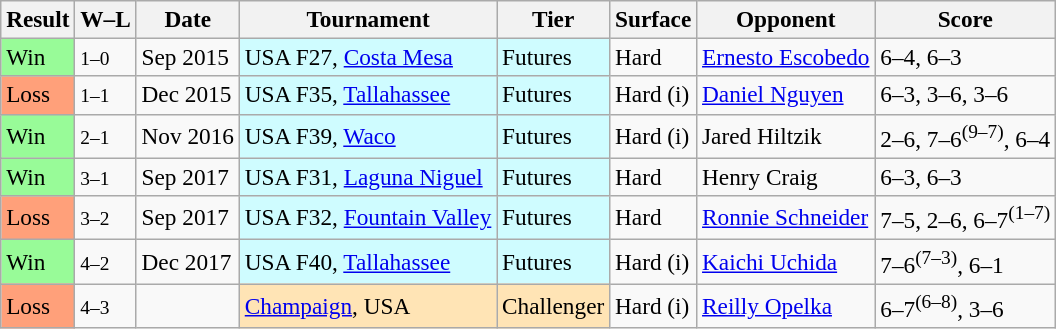<table class="sortable wikitable" style=font-size:97%;>
<tr>
<th>Result</th>
<th class="unsortable">W–L</th>
<th>Date</th>
<th>Tournament</th>
<th>Tier</th>
<th>Surface</th>
<th>Opponent</th>
<th class="unsortable">Score</th>
</tr>
<tr>
<td bgcolor=98FB98>Win</td>
<td><small>1–0</small></td>
<td>Sep 2015</td>
<td bgcolor=cffcff>USA F27, <a href='#'>Costa Mesa</a></td>
<td bgcolor=cffcff>Futures</td>
<td>Hard</td>
<td> <a href='#'>Ernesto Escobedo</a></td>
<td>6–4, 6–3</td>
</tr>
<tr>
<td bgcolor=FFA07A>Loss</td>
<td><small>1–1</small></td>
<td>Dec 2015</td>
<td bgcolor=cffcff>USA F35, <a href='#'>Tallahassee</a></td>
<td bgcolor=cffcff>Futures</td>
<td>Hard (i)</td>
<td> <a href='#'>Daniel Nguyen</a></td>
<td>6–3, 3–6, 3–6</td>
</tr>
<tr>
<td bgcolor=98FB98>Win</td>
<td><small>2–1</small></td>
<td>Nov 2016</td>
<td bgcolor=cffcff>USA F39, <a href='#'>Waco</a></td>
<td bgcolor=cffcff>Futures</td>
<td>Hard (i)</td>
<td> Jared Hiltzik</td>
<td>2–6, 7–6<sup>(9–7)</sup>, 6–4</td>
</tr>
<tr>
<td bgcolor=98FB98>Win</td>
<td><small>3–1</small></td>
<td>Sep 2017</td>
<td bgcolor=cffcff>USA F31, <a href='#'>Laguna Niguel</a></td>
<td bgcolor=cffcff>Futures</td>
<td>Hard</td>
<td> Henry Craig</td>
<td>6–3, 6–3</td>
</tr>
<tr>
<td bgcolor=FFA07A>Loss</td>
<td><small>3–2</small></td>
<td>Sep 2017</td>
<td bgcolor=cffcff>USA F32, <a href='#'>Fountain Valley</a></td>
<td bgcolor=cffcff>Futures</td>
<td>Hard</td>
<td> <a href='#'>Ronnie Schneider</a></td>
<td>7–5, 2–6, 6–7<sup>(1–7)</sup></td>
</tr>
<tr>
<td bgcolor=98FB98>Win</td>
<td><small>4–2</small></td>
<td>Dec 2017</td>
<td bgcolor=cffcff>USA F40, <a href='#'>Tallahassee</a></td>
<td bgcolor=cffcff>Futures</td>
<td>Hard (i)</td>
<td> <a href='#'>Kaichi Uchida</a></td>
<td>7–6<sup>(7–3)</sup>, 6–1</td>
</tr>
<tr>
<td bgcolor=FFA07A>Loss</td>
<td><small>4–3</small></td>
<td><a href='#'></a></td>
<td style=background:moccasin;><a href='#'>Champaign</a>, USA</td>
<td style=background:moccasin;>Challenger</td>
<td>Hard (i)</td>
<td> <a href='#'>Reilly Opelka</a></td>
<td>6–7<sup>(6–8)</sup>, 3–6</td>
</tr>
</table>
